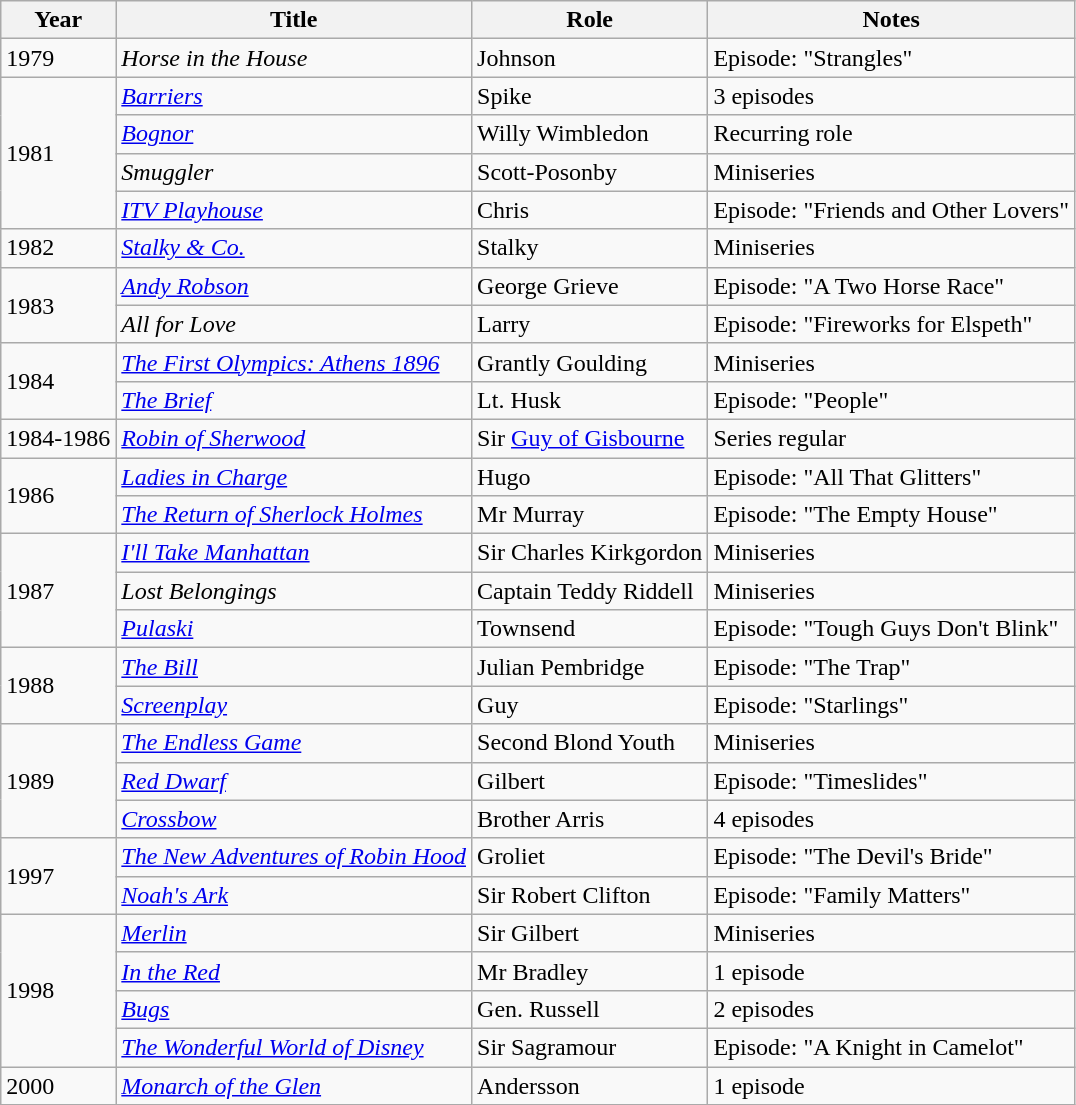<table class="wikitable">
<tr>
<th>Year</th>
<th>Title</th>
<th>Role</th>
<th>Notes</th>
</tr>
<tr>
<td>1979</td>
<td><em>Horse in the House</em></td>
<td>Johnson</td>
<td>Episode: "Strangles"</td>
</tr>
<tr>
<td rowspan="4">1981</td>
<td><em><a href='#'>Barriers</a></em></td>
<td>Spike</td>
<td>3 episodes</td>
</tr>
<tr>
<td><em><a href='#'>Bognor</a></em></td>
<td>Willy Wimbledon</td>
<td>Recurring role</td>
</tr>
<tr>
<td><em>Smuggler</em></td>
<td>Scott-Posonby</td>
<td>Miniseries</td>
</tr>
<tr>
<td><em><a href='#'>ITV Playhouse</a></em></td>
<td>Chris</td>
<td>Episode: "Friends and Other Lovers"</td>
</tr>
<tr>
<td>1982</td>
<td><em><a href='#'>Stalky & Co.</a></em></td>
<td>Stalky</td>
<td>Miniseries</td>
</tr>
<tr>
<td rowspan="2">1983</td>
<td><em><a href='#'>Andy Robson</a></em></td>
<td>George Grieve</td>
<td>Episode: "A Two Horse Race"</td>
</tr>
<tr>
<td><em>All for Love</em></td>
<td>Larry</td>
<td>Episode: "Fireworks for Elspeth"</td>
</tr>
<tr>
<td rowspan="2">1984</td>
<td><em><a href='#'>The First Olympics: Athens 1896</a></em></td>
<td>Grantly Goulding</td>
<td>Miniseries</td>
</tr>
<tr>
<td><em><a href='#'>The Brief</a></em></td>
<td>Lt. Husk</td>
<td>Episode: "People"</td>
</tr>
<tr>
<td>1984-1986</td>
<td><em><a href='#'>Robin of Sherwood</a></em></td>
<td>Sir <a href='#'>Guy of Gisbourne</a></td>
<td>Series regular</td>
</tr>
<tr>
<td rowspan="2">1986</td>
<td><em><a href='#'>Ladies in Charge</a></em></td>
<td>Hugo</td>
<td>Episode: "All That Glitters"</td>
</tr>
<tr>
<td><em><a href='#'>The Return of Sherlock Holmes</a></em></td>
<td>Mr Murray</td>
<td>Episode: "The Empty House"</td>
</tr>
<tr>
<td rowspan="3">1987</td>
<td><em><a href='#'>I'll Take Manhattan</a></em></td>
<td>Sir Charles Kirkgordon</td>
<td>Miniseries</td>
</tr>
<tr>
<td><em>Lost Belongings</em></td>
<td>Captain Teddy Riddell</td>
<td>Miniseries</td>
</tr>
<tr>
<td><em><a href='#'>Pulaski</a></em></td>
<td>Townsend</td>
<td>Episode: "Tough Guys Don't Blink"</td>
</tr>
<tr>
<td rowspan="2">1988</td>
<td><em><a href='#'>The Bill</a></em></td>
<td>Julian Pembridge</td>
<td>Episode: "The Trap"</td>
</tr>
<tr>
<td><em><a href='#'>Screenplay</a></em></td>
<td>Guy</td>
<td>Episode: "Starlings"</td>
</tr>
<tr>
<td rowspan="3">1989</td>
<td><em><a href='#'>The Endless Game</a></em></td>
<td>Second Blond Youth</td>
<td>Miniseries</td>
</tr>
<tr>
<td><em><a href='#'>Red Dwarf</a></em></td>
<td>Gilbert</td>
<td>Episode: "Timeslides"</td>
</tr>
<tr>
<td><em><a href='#'>Crossbow</a></em></td>
<td>Brother Arris</td>
<td>4 episodes</td>
</tr>
<tr>
<td rowspan="2">1997</td>
<td><em><a href='#'>The New Adventures of Robin Hood</a></em></td>
<td>Groliet</td>
<td>Episode: "The Devil's Bride"</td>
</tr>
<tr>
<td><em><a href='#'>Noah's Ark</a></em></td>
<td>Sir Robert Clifton</td>
<td>Episode: "Family Matters"</td>
</tr>
<tr>
<td rowspan="4">1998</td>
<td><em><a href='#'>Merlin</a></em></td>
<td>Sir Gilbert</td>
<td>Miniseries</td>
</tr>
<tr>
<td><em><a href='#'>In the Red</a></em></td>
<td>Mr Bradley</td>
<td>1 episode</td>
</tr>
<tr>
<td><em><a href='#'>Bugs</a></em></td>
<td>Gen. Russell</td>
<td>2 episodes</td>
</tr>
<tr>
<td><em><a href='#'>The Wonderful World of Disney</a></em></td>
<td>Sir Sagramour</td>
<td>Episode: "A Knight in Camelot"</td>
</tr>
<tr>
<td>2000</td>
<td><em><a href='#'>Monarch of the Glen</a></em></td>
<td>Andersson</td>
<td>1 episode</td>
</tr>
</table>
